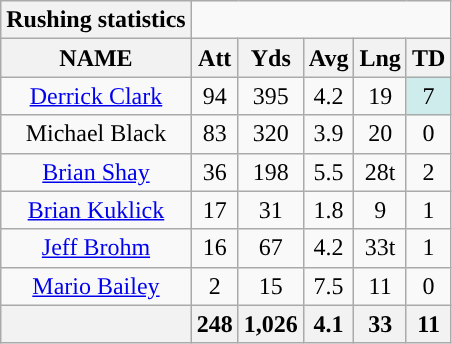<table class="wikitable sortable" style="text-align:center;">
<tr>
<th style="text-align:center;">Rushing statistics</th>
</tr>
<tr>
<th>NAME</th>
<th>Att</th>
<th>Yds</th>
<th>Avg</th>
<th>Lng</th>
<th>TD</th>
</tr>
<tr>
<td><a href='#'>Derrick Clark</a></td>
<td>94</td>
<td>395</td>
<td>4.2</td>
<td>19</td>
<td style="background:#cfecec;">7</td>
</tr>
<tr>
<td>Michael Black</td>
<td>83</td>
<td>320</td>
<td>3.9</td>
<td>20</td>
<td>0</td>
</tr>
<tr>
<td><a href='#'>Brian Shay</a></td>
<td>36</td>
<td>198</td>
<td>5.5</td>
<td>28t</td>
<td>2</td>
</tr>
<tr>
<td><a href='#'>Brian Kuklick</a></td>
<td>17</td>
<td>31</td>
<td>1.8</td>
<td>9</td>
<td>1</td>
</tr>
<tr>
<td><a href='#'>Jeff Brohm</a></td>
<td>16</td>
<td>67</td>
<td>4.2</td>
<td>33t</td>
<td>1</td>
</tr>
<tr>
<td><a href='#'>Mario Bailey</a></td>
<td>2</td>
<td>15</td>
<td>7.5</td>
<td>11</td>
<td>0</td>
</tr>
<tr>
<th colspan="1"></th>
<th>248</th>
<th>1,026</th>
<th>4.1</th>
<th>33</th>
<th>11</th>
</tr>
</table>
